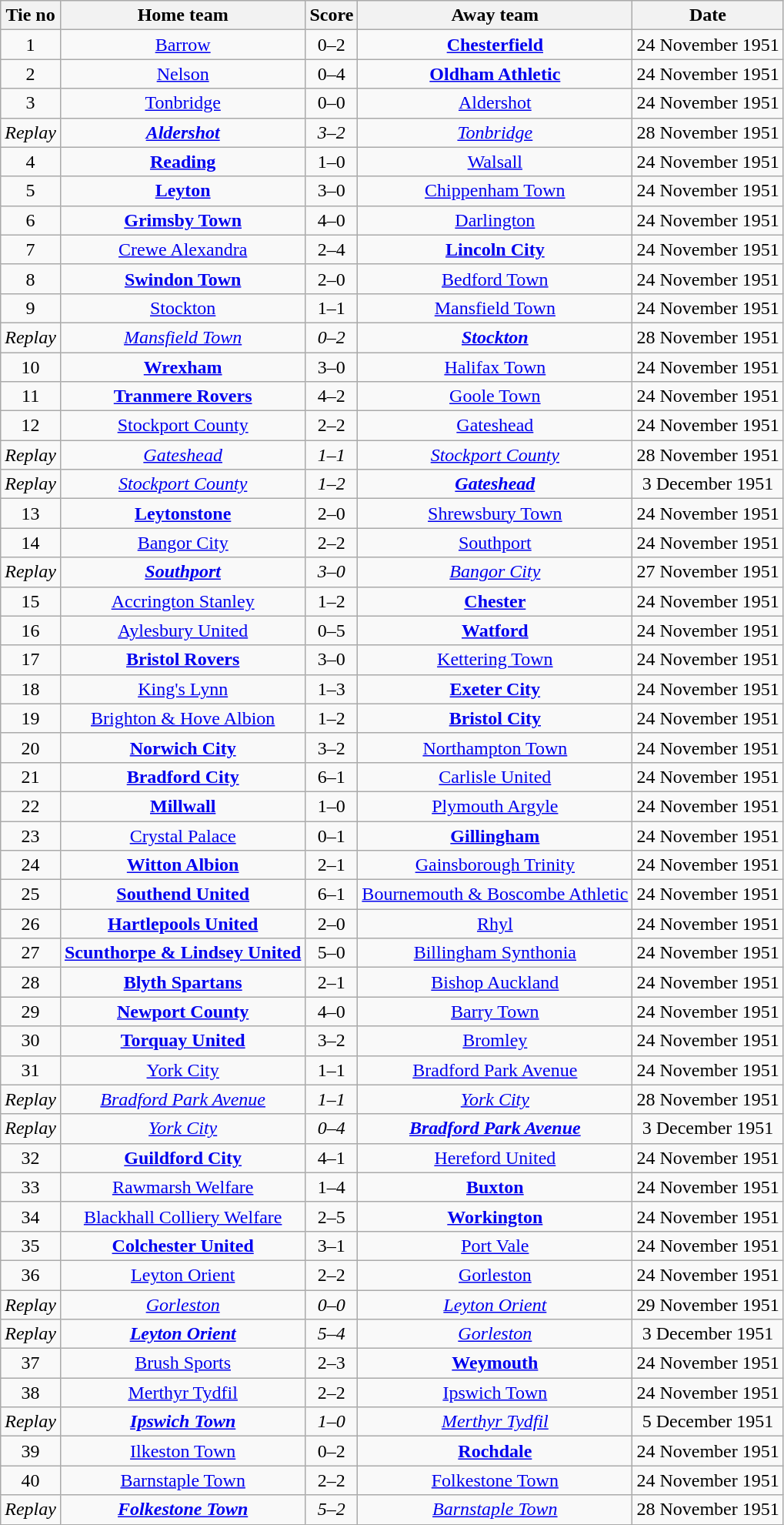<table class="wikitable" style="text-align: center">
<tr>
<th>Tie no</th>
<th>Home team</th>
<th>Score</th>
<th>Away team</th>
<th>Date</th>
</tr>
<tr>
<td>1</td>
<td><a href='#'>Barrow</a></td>
<td>0–2</td>
<td><strong><a href='#'>Chesterfield</a></strong></td>
<td>24 November 1951</td>
</tr>
<tr>
<td>2</td>
<td><a href='#'>Nelson</a></td>
<td>0–4</td>
<td><strong><a href='#'>Oldham Athletic</a></strong></td>
<td>24 November 1951</td>
</tr>
<tr>
<td>3</td>
<td><a href='#'>Tonbridge</a></td>
<td>0–0</td>
<td><a href='#'>Aldershot</a></td>
<td>24 November 1951</td>
</tr>
<tr>
<td><em>Replay</em></td>
<td><strong><em><a href='#'>Aldershot</a></em></strong></td>
<td><em>3–2</em></td>
<td><em><a href='#'>Tonbridge</a></em></td>
<td>28 November 1951</td>
</tr>
<tr>
<td>4</td>
<td><strong><a href='#'>Reading</a></strong></td>
<td>1–0</td>
<td><a href='#'>Walsall</a></td>
<td>24 November 1951</td>
</tr>
<tr>
<td>5</td>
<td><strong><a href='#'>Leyton</a></strong></td>
<td>3–0</td>
<td><a href='#'>Chippenham Town</a></td>
<td>24 November 1951</td>
</tr>
<tr>
<td>6</td>
<td><strong><a href='#'>Grimsby Town</a></strong></td>
<td>4–0</td>
<td><a href='#'>Darlington</a></td>
<td>24 November 1951</td>
</tr>
<tr>
<td>7</td>
<td><a href='#'>Crewe Alexandra</a></td>
<td>2–4</td>
<td><strong><a href='#'>Lincoln City</a></strong></td>
<td>24 November 1951</td>
</tr>
<tr>
<td>8</td>
<td><strong><a href='#'>Swindon Town</a></strong></td>
<td>2–0</td>
<td><a href='#'>Bedford Town</a></td>
<td>24 November 1951</td>
</tr>
<tr>
<td>9</td>
<td><a href='#'>Stockton</a></td>
<td>1–1</td>
<td><a href='#'>Mansfield Town</a></td>
<td>24 November 1951</td>
</tr>
<tr>
<td><em>Replay</em></td>
<td><em><a href='#'>Mansfield Town</a></em></td>
<td><em>0–2</em></td>
<td><strong><em><a href='#'>Stockton</a></em></strong></td>
<td>28 November 1951</td>
</tr>
<tr>
<td>10</td>
<td><strong><a href='#'>Wrexham</a></strong></td>
<td>3–0</td>
<td><a href='#'>Halifax Town</a></td>
<td>24 November 1951</td>
</tr>
<tr>
<td>11</td>
<td><strong><a href='#'>Tranmere Rovers</a></strong></td>
<td>4–2</td>
<td><a href='#'>Goole Town</a></td>
<td>24 November 1951</td>
</tr>
<tr>
<td>12</td>
<td><a href='#'>Stockport County</a></td>
<td>2–2</td>
<td><a href='#'>Gateshead</a></td>
<td>24 November 1951</td>
</tr>
<tr>
<td><em>Replay</em></td>
<td><em><a href='#'>Gateshead</a></em></td>
<td><em>1–1</em></td>
<td><em><a href='#'>Stockport County</a></em></td>
<td>28 November 1951</td>
</tr>
<tr>
<td><em>Replay</em></td>
<td><em><a href='#'>Stockport County</a></em></td>
<td><em>1–2</em></td>
<td><strong><em><a href='#'>Gateshead</a></em></strong></td>
<td>3 December 1951</td>
</tr>
<tr>
<td>13</td>
<td><strong><a href='#'>Leytonstone</a></strong></td>
<td>2–0</td>
<td><a href='#'>Shrewsbury Town</a></td>
<td>24 November 1951</td>
</tr>
<tr>
<td>14</td>
<td><a href='#'>Bangor City</a></td>
<td>2–2</td>
<td><a href='#'>Southport</a></td>
<td>24 November 1951</td>
</tr>
<tr>
<td><em>Replay</em></td>
<td><strong><em><a href='#'>Southport</a></em></strong></td>
<td><em>3–0</em></td>
<td><em><a href='#'>Bangor City</a></em></td>
<td>27 November 1951</td>
</tr>
<tr>
<td>15</td>
<td><a href='#'>Accrington Stanley</a></td>
<td>1–2</td>
<td><strong><a href='#'>Chester</a></strong></td>
<td>24 November 1951</td>
</tr>
<tr>
<td>16</td>
<td><a href='#'>Aylesbury United</a></td>
<td>0–5</td>
<td><strong><a href='#'>Watford</a></strong></td>
<td>24 November 1951</td>
</tr>
<tr>
<td>17</td>
<td><strong><a href='#'>Bristol Rovers</a></strong></td>
<td>3–0</td>
<td><a href='#'>Kettering Town</a></td>
<td>24 November 1951</td>
</tr>
<tr>
<td>18</td>
<td><a href='#'>King's Lynn</a></td>
<td>1–3</td>
<td><strong><a href='#'>Exeter City</a></strong></td>
<td>24 November 1951</td>
</tr>
<tr>
<td>19</td>
<td><a href='#'>Brighton & Hove Albion</a></td>
<td>1–2</td>
<td><strong><a href='#'>Bristol City</a></strong></td>
<td>24 November 1951</td>
</tr>
<tr>
<td>20</td>
<td><strong><a href='#'>Norwich City</a></strong></td>
<td>3–2</td>
<td><a href='#'>Northampton Town</a></td>
<td>24 November 1951</td>
</tr>
<tr>
<td>21</td>
<td><strong><a href='#'>Bradford City</a></strong></td>
<td>6–1</td>
<td><a href='#'>Carlisle United</a></td>
<td>24 November 1951</td>
</tr>
<tr>
<td>22</td>
<td><strong><a href='#'>Millwall</a></strong></td>
<td>1–0</td>
<td><a href='#'>Plymouth Argyle</a></td>
<td>24 November 1951</td>
</tr>
<tr>
<td>23</td>
<td><a href='#'>Crystal Palace</a></td>
<td>0–1</td>
<td><strong><a href='#'>Gillingham</a></strong></td>
<td>24 November 1951</td>
</tr>
<tr>
<td>24</td>
<td><strong><a href='#'>Witton Albion</a></strong></td>
<td>2–1</td>
<td><a href='#'>Gainsborough Trinity</a></td>
<td>24 November 1951</td>
</tr>
<tr>
<td>25</td>
<td><strong><a href='#'>Southend United</a></strong></td>
<td>6–1</td>
<td><a href='#'>Bournemouth & Boscombe Athletic</a></td>
<td>24 November 1951</td>
</tr>
<tr>
<td>26</td>
<td><strong><a href='#'>Hartlepools United</a></strong></td>
<td>2–0</td>
<td><a href='#'>Rhyl</a></td>
<td>24 November 1951</td>
</tr>
<tr>
<td>27</td>
<td><strong><a href='#'>Scunthorpe & Lindsey United</a></strong></td>
<td>5–0</td>
<td><a href='#'>Billingham Synthonia</a></td>
<td>24 November 1951</td>
</tr>
<tr>
<td>28</td>
<td><strong><a href='#'>Blyth Spartans</a></strong></td>
<td>2–1</td>
<td><a href='#'>Bishop Auckland</a></td>
<td>24 November 1951</td>
</tr>
<tr>
<td>29</td>
<td><strong><a href='#'>Newport County</a></strong></td>
<td>4–0</td>
<td><a href='#'>Barry Town</a></td>
<td>24 November 1951</td>
</tr>
<tr>
<td>30</td>
<td><strong><a href='#'>Torquay United</a></strong></td>
<td>3–2</td>
<td><a href='#'>Bromley</a></td>
<td>24 November 1951</td>
</tr>
<tr>
<td>31</td>
<td><a href='#'>York City</a></td>
<td>1–1</td>
<td><a href='#'>Bradford Park Avenue</a></td>
<td>24 November 1951</td>
</tr>
<tr>
<td><em>Replay</em></td>
<td><em><a href='#'>Bradford Park Avenue</a></em></td>
<td><em>1–1</em></td>
<td><em><a href='#'>York City</a></em></td>
<td>28 November 1951</td>
</tr>
<tr>
<td><em>Replay</em></td>
<td><em><a href='#'>York City</a></em></td>
<td><em>0–4</em></td>
<td><strong><em><a href='#'>Bradford Park Avenue</a></em></strong></td>
<td>3 December 1951</td>
</tr>
<tr>
<td>32</td>
<td><strong><a href='#'>Guildford City</a></strong></td>
<td>4–1</td>
<td><a href='#'>Hereford United</a></td>
<td>24 November 1951</td>
</tr>
<tr>
<td>33</td>
<td><a href='#'>Rawmarsh Welfare</a></td>
<td>1–4</td>
<td><strong><a href='#'>Buxton</a></strong></td>
<td>24 November 1951</td>
</tr>
<tr>
<td>34</td>
<td><a href='#'>Blackhall Colliery Welfare</a></td>
<td>2–5</td>
<td><strong><a href='#'>Workington</a></strong></td>
<td>24 November 1951</td>
</tr>
<tr>
<td>35</td>
<td><strong><a href='#'>Colchester United</a></strong></td>
<td>3–1</td>
<td><a href='#'>Port Vale</a></td>
<td>24 November 1951</td>
</tr>
<tr>
<td>36</td>
<td><a href='#'>Leyton Orient</a></td>
<td>2–2</td>
<td><a href='#'>Gorleston</a></td>
<td>24 November 1951</td>
</tr>
<tr>
<td><em>Replay</em></td>
<td><em><a href='#'>Gorleston</a></em></td>
<td><em>0–0</em></td>
<td><em><a href='#'>Leyton Orient</a></em></td>
<td>29 November 1951</td>
</tr>
<tr>
<td><em>Replay</em></td>
<td><strong><em><a href='#'>Leyton Orient</a></em></strong></td>
<td><em>5–4</em></td>
<td><em><a href='#'>Gorleston</a></em></td>
<td>3 December 1951</td>
</tr>
<tr>
<td>37</td>
<td><a href='#'>Brush Sports</a></td>
<td>2–3</td>
<td><strong><a href='#'>Weymouth</a></strong></td>
<td>24 November 1951</td>
</tr>
<tr>
<td>38</td>
<td><a href='#'>Merthyr Tydfil</a></td>
<td>2–2</td>
<td><a href='#'>Ipswich Town</a></td>
<td>24 November 1951</td>
</tr>
<tr>
<td><em>Replay</em></td>
<td><strong><em><a href='#'>Ipswich Town</a></em></strong></td>
<td><em>1–0</em></td>
<td><em><a href='#'>Merthyr Tydfil</a></em></td>
<td>5 December 1951</td>
</tr>
<tr>
<td>39</td>
<td><a href='#'>Ilkeston Town</a></td>
<td>0–2</td>
<td><strong><a href='#'>Rochdale</a></strong></td>
<td>24 November 1951</td>
</tr>
<tr>
<td>40</td>
<td><a href='#'>Barnstaple Town</a></td>
<td>2–2</td>
<td><a href='#'>Folkestone Town</a></td>
<td>24 November 1951</td>
</tr>
<tr>
<td><em>Replay</em></td>
<td><strong><em><a href='#'>Folkestone Town</a></em></strong></td>
<td><em>5–2</em></td>
<td><em><a href='#'>Barnstaple Town</a></em></td>
<td>28 November 1951</td>
</tr>
</table>
